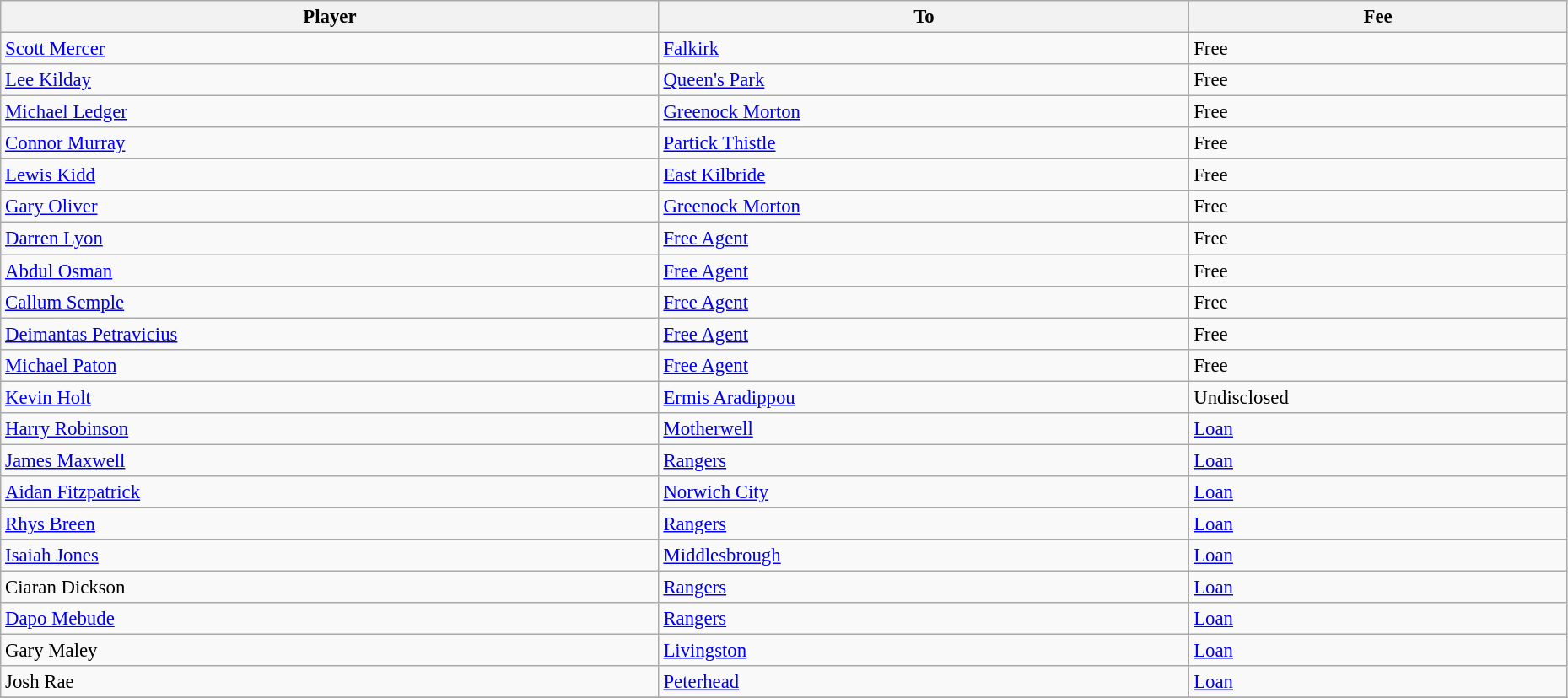<table class="wikitable" style="text-align:center; font-size:95%; width:98%; text-align:left">
<tr>
<th>Player</th>
<th>To</th>
<th>Fee</th>
</tr>
<tr>
<td> <a href='#'>Scott Mercer</a></td>
<td> <a href='#'>Falkirk</a></td>
<td>Free</td>
</tr>
<tr>
<td> <a href='#'>Lee Kilday</a></td>
<td> <a href='#'>Queen's Park</a></td>
<td>Free</td>
</tr>
<tr>
<td> <a href='#'>Michael Ledger</a></td>
<td> <a href='#'>Greenock Morton</a></td>
<td>Free</td>
</tr>
<tr>
<td> <a href='#'>Connor Murray</a></td>
<td> <a href='#'>Partick Thistle</a></td>
<td>Free</td>
</tr>
<tr>
<td> <a href='#'>Lewis Kidd</a></td>
<td> <a href='#'>East Kilbride</a></td>
<td>Free</td>
</tr>
<tr>
<td> <a href='#'>Gary Oliver</a></td>
<td> <a href='#'>Greenock Morton</a></td>
<td>Free</td>
</tr>
<tr>
<td> <a href='#'>Darren Lyon</a></td>
<td><a href='#'>Free Agent</a></td>
<td>Free</td>
</tr>
<tr>
<td> <a href='#'>Abdul Osman</a></td>
<td><a href='#'>Free Agent</a></td>
<td>Free</td>
</tr>
<tr>
<td> <a href='#'>Callum Semple</a></td>
<td><a href='#'>Free Agent</a></td>
<td>Free</td>
</tr>
<tr>
<td> <a href='#'>Deimantas Petravicius</a></td>
<td><a href='#'>Free Agent</a></td>
<td>Free</td>
</tr>
<tr>
<td> <a href='#'>Michael Paton</a></td>
<td><a href='#'>Free Agent</a></td>
<td>Free</td>
</tr>
<tr>
<td> <a href='#'>Kevin Holt</a></td>
<td> <a href='#'>Ermis Aradippou</a></td>
<td>Undisclosed</td>
</tr>
<tr>
<td> <a href='#'>Harry Robinson</a></td>
<td> <a href='#'>Motherwell</a></td>
<td><a href='#'>Loan</a></td>
</tr>
<tr>
<td> <a href='#'>James Maxwell</a></td>
<td> <a href='#'>Rangers</a></td>
<td><a href='#'>Loan</a></td>
</tr>
<tr>
<td> <a href='#'>Aidan Fitzpatrick</a></td>
<td> <a href='#'>Norwich City</a></td>
<td><a href='#'>Loan</a></td>
</tr>
<tr>
<td> <a href='#'>Rhys Breen</a></td>
<td> <a href='#'>Rangers</a></td>
<td><a href='#'>Loan</a></td>
</tr>
<tr>
<td> <a href='#'>Isaiah Jones</a></td>
<td> <a href='#'>Middlesbrough</a></td>
<td><a href='#'>Loan</a></td>
</tr>
<tr>
<td> Ciaran Dickson</td>
<td> <a href='#'>Rangers</a></td>
<td><a href='#'>Loan</a></td>
</tr>
<tr>
<td> <a href='#'>Dapo Mebude</a></td>
<td> <a href='#'>Rangers</a></td>
<td><a href='#'>Loan</a></td>
</tr>
<tr>
<td> Gary Maley</td>
<td> <a href='#'>Livingston</a></td>
<td><a href='#'>Loan</a></td>
</tr>
<tr>
<td> Josh Rae</td>
<td> <a href='#'>Peterhead</a></td>
<td><a href='#'>Loan</a></td>
</tr>
<tr>
</tr>
</table>
